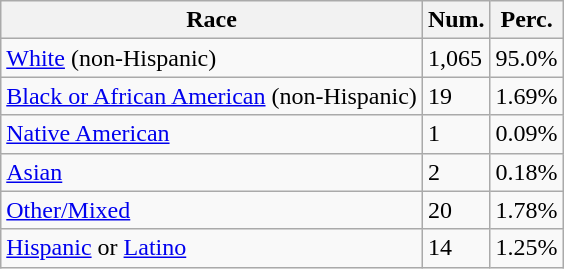<table class="wikitable">
<tr>
<th>Race</th>
<th>Num.</th>
<th>Perc.</th>
</tr>
<tr>
<td><a href='#'>White</a> (non-Hispanic)</td>
<td>1,065</td>
<td>95.0%</td>
</tr>
<tr>
<td><a href='#'>Black or African American</a> (non-Hispanic)</td>
<td>19</td>
<td>1.69%</td>
</tr>
<tr>
<td><a href='#'>Native American</a></td>
<td>1</td>
<td>0.09%</td>
</tr>
<tr>
<td><a href='#'>Asian</a></td>
<td>2</td>
<td>0.18%</td>
</tr>
<tr>
<td><a href='#'>Other/Mixed</a></td>
<td>20</td>
<td>1.78%</td>
</tr>
<tr>
<td><a href='#'>Hispanic</a> or <a href='#'>Latino</a></td>
<td>14</td>
<td>1.25%</td>
</tr>
</table>
